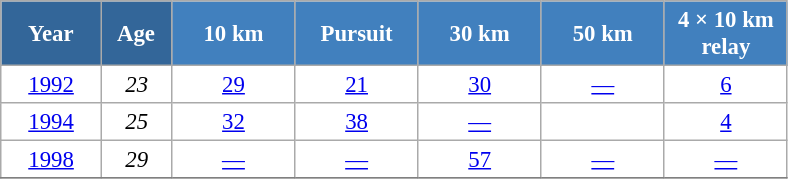<table class="wikitable" style="font-size:95%; text-align:center; border:grey solid 1px; border-collapse:collapse; background:#ffffff;">
<tr>
<th style="background-color:#369; color:white; width:60px;"> Year </th>
<th style="background-color:#369; color:white; width:40px;"> Age </th>
<th style="background-color:#4180be; color:white; width:75px;"> 10 km </th>
<th style="background-color:#4180be; color:white; width:75px;"> Pursuit </th>
<th style="background-color:#4180be; color:white; width:75px;"> 30 km </th>
<th style="background-color:#4180be; color:white; width:75px;"> 50 km </th>
<th style="background-color:#4180be; color:white; width:75px;"> 4 × 10 km <br> relay </th>
</tr>
<tr>
<td><a href='#'>1992</a></td>
<td><em>23</em></td>
<td><a href='#'>29</a></td>
<td><a href='#'>21</a></td>
<td><a href='#'>30</a></td>
<td><a href='#'>—</a></td>
<td><a href='#'>6</a></td>
</tr>
<tr>
<td><a href='#'>1994</a></td>
<td><em>25</em></td>
<td><a href='#'>32</a></td>
<td><a href='#'>38</a></td>
<td><a href='#'>—</a></td>
<td><a href='#'></a></td>
<td><a href='#'>4</a></td>
</tr>
<tr>
<td><a href='#'>1998</a></td>
<td><em>29</em></td>
<td><a href='#'>—</a></td>
<td><a href='#'>—</a></td>
<td><a href='#'>57</a></td>
<td><a href='#'>—</a></td>
<td><a href='#'>—</a></td>
</tr>
<tr>
</tr>
</table>
